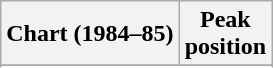<table class="wikitable sortable">
<tr>
<th>Chart (1984–85)</th>
<th>Peak<br>position</th>
</tr>
<tr>
</tr>
<tr>
</tr>
</table>
